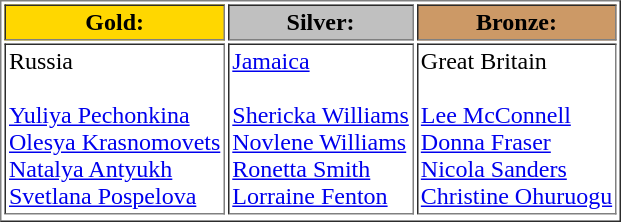<table border="1" Cellpadding="2">
<tr>
<td style="text-align:center;background-color:gold;"><strong>Gold:</strong></td>
<td style="text-align:center;background-color:silver;"><strong>Silver:</strong></td>
<td style="text-align:center;background-color:#CC9966;"><strong>Bronze:</strong></td>
</tr>
<tr>
<td> Russia<br><br><a href='#'>Yuliya Pechonkina</a><br>
<a href='#'>Olesya Krasnomovets</a><br>
<a href='#'>Natalya Antyukh</a><br>
<a href='#'>Svetlana Pospelova</a></td>
<td> <a href='#'>Jamaica</a><br><br><a href='#'>Shericka Williams</a><br>
<a href='#'>Novlene Williams</a><br>
<a href='#'>Ronetta Smith</a><br>
<a href='#'>Lorraine Fenton</a></td>
<td> Great Britain<br><br><a href='#'>Lee McConnell</a><br>
<a href='#'>Donna Fraser</a><br>
<a href='#'>Nicola Sanders</a><br>
<a href='#'>Christine Ohuruogu</a></td>
</tr>
<tr>
</tr>
</table>
